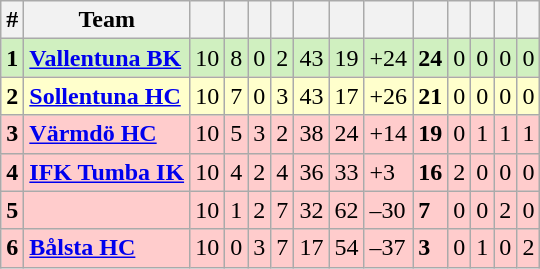<table class="wikitable sortable">
<tr>
<th>#</th>
<th>Team</th>
<th></th>
<th></th>
<th></th>
<th></th>
<th></th>
<th></th>
<th></th>
<th></th>
<th></th>
<th></th>
<th></th>
<th></th>
</tr>
<tr style="background: #D0F0C0;">
<td><strong>1</strong></td>
<td><strong><a href='#'>Vallentuna BK</a></strong></td>
<td>10</td>
<td>8</td>
<td>0</td>
<td>2</td>
<td>43</td>
<td>19</td>
<td>+24</td>
<td><strong>24</strong></td>
<td>0</td>
<td>0</td>
<td>0</td>
<td>0</td>
</tr>
<tr style="background: #FFFFCC;">
<td><strong>2</strong></td>
<td> <strong><a href='#'>Sollentuna HC</a></strong></td>
<td>10</td>
<td>7</td>
<td>0</td>
<td>3</td>
<td>43</td>
<td>17</td>
<td>+26</td>
<td><strong>21</strong></td>
<td>0</td>
<td>0</td>
<td>0</td>
<td>0</td>
</tr>
<tr style="background: #FFCCCC;">
<td><strong>3</strong></td>
<td> <strong><a href='#'>Värmdö HC</a></strong></td>
<td>10</td>
<td>5</td>
<td>3</td>
<td>2</td>
<td>38</td>
<td>24</td>
<td>+14</td>
<td><strong>19</strong></td>
<td>0</td>
<td>1</td>
<td>1</td>
<td>1</td>
</tr>
<tr style="background: #FFCCCC;">
<td><strong>4</strong></td>
<td><strong><a href='#'>IFK Tumba IK</a></strong></td>
<td>10</td>
<td>4</td>
<td>2</td>
<td>4</td>
<td>36</td>
<td>33</td>
<td>+3</td>
<td><strong>16</strong></td>
<td>2</td>
<td>0</td>
<td>0</td>
<td>0</td>
</tr>
<tr style="background: #FFCCCC;">
<td><strong>5</strong></td>
<td></td>
<td>10</td>
<td>1</td>
<td>2</td>
<td>7</td>
<td>32</td>
<td>62</td>
<td>–30</td>
<td><strong>7</strong></td>
<td>0</td>
<td>0</td>
<td>2</td>
<td>0</td>
</tr>
<tr style="background: #FFCCCC;">
<td><strong>6</strong></td>
<td><strong><a href='#'>Bålsta HC</a></strong></td>
<td>10</td>
<td>0</td>
<td>3</td>
<td>7</td>
<td>17</td>
<td>54</td>
<td>–37</td>
<td><strong>3</strong></td>
<td>0</td>
<td>1</td>
<td>0</td>
<td>2</td>
</tr>
</table>
